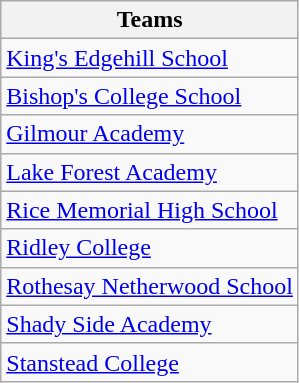<table class="wikitable">
<tr>
<th>Teams</th>
</tr>
<tr>
<td><a href='#'>King's Edgehill School</a></td>
</tr>
<tr>
<td><a href='#'>Bishop's College School</a></td>
</tr>
<tr>
<td><a href='#'>Gilmour Academy</a></td>
</tr>
<tr>
<td><a href='#'>Lake Forest Academy</a></td>
</tr>
<tr>
<td><a href='#'>Rice Memorial High School</a></td>
</tr>
<tr>
<td><a href='#'>Ridley College</a></td>
</tr>
<tr>
<td><a href='#'>Rothesay Netherwood School</a></td>
</tr>
<tr>
<td><a href='#'>Shady Side Academy</a></td>
</tr>
<tr>
<td><a href='#'>Stanstead College</a></td>
</tr>
</table>
